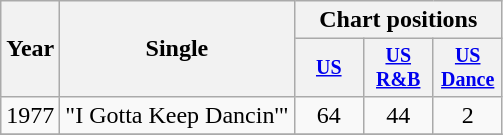<table class="wikitable" style="text-align:center;">
<tr>
<th rowspan="2">Year</th>
<th rowspan="2">Single</th>
<th colspan="3">Chart positions</th>
</tr>
<tr style="font-size:smaller;">
<th width="40"><a href='#'>US</a></th>
<th width="40"><a href='#'>US<br>R&B</a></th>
<th width="40"><a href='#'>US<br>Dance</a></th>
</tr>
<tr>
<td rowspan="1">1977</td>
<td align="left">"I Gotta Keep Dancin'"</td>
<td>64</td>
<td>44</td>
<td>2</td>
</tr>
<tr>
</tr>
</table>
